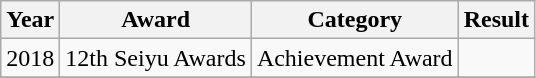<table class="wikitable sortable">
<tr>
<th>Year</th>
<th>Award</th>
<th>Category</th>
<th>Result</th>
</tr>
<tr>
<td>2018</td>
<td>12th Seiyu Awards</td>
<td>Achievement Award</td>
<td></td>
</tr>
<tr>
</tr>
</table>
